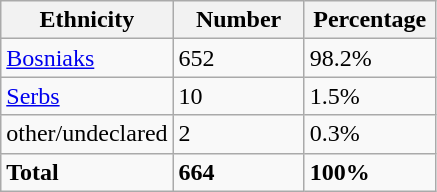<table class="wikitable">
<tr>
<th width="100px">Ethnicity</th>
<th width="80px">Number</th>
<th width="80px">Percentage</th>
</tr>
<tr>
<td><a href='#'>Bosniaks</a></td>
<td>652</td>
<td>98.2%</td>
</tr>
<tr>
<td><a href='#'>Serbs</a></td>
<td>10</td>
<td>1.5%</td>
</tr>
<tr>
<td>other/undeclared</td>
<td>2</td>
<td>0.3%</td>
</tr>
<tr>
<td><strong>Total</strong></td>
<td><strong>664</strong></td>
<td><strong>100%</strong></td>
</tr>
</table>
